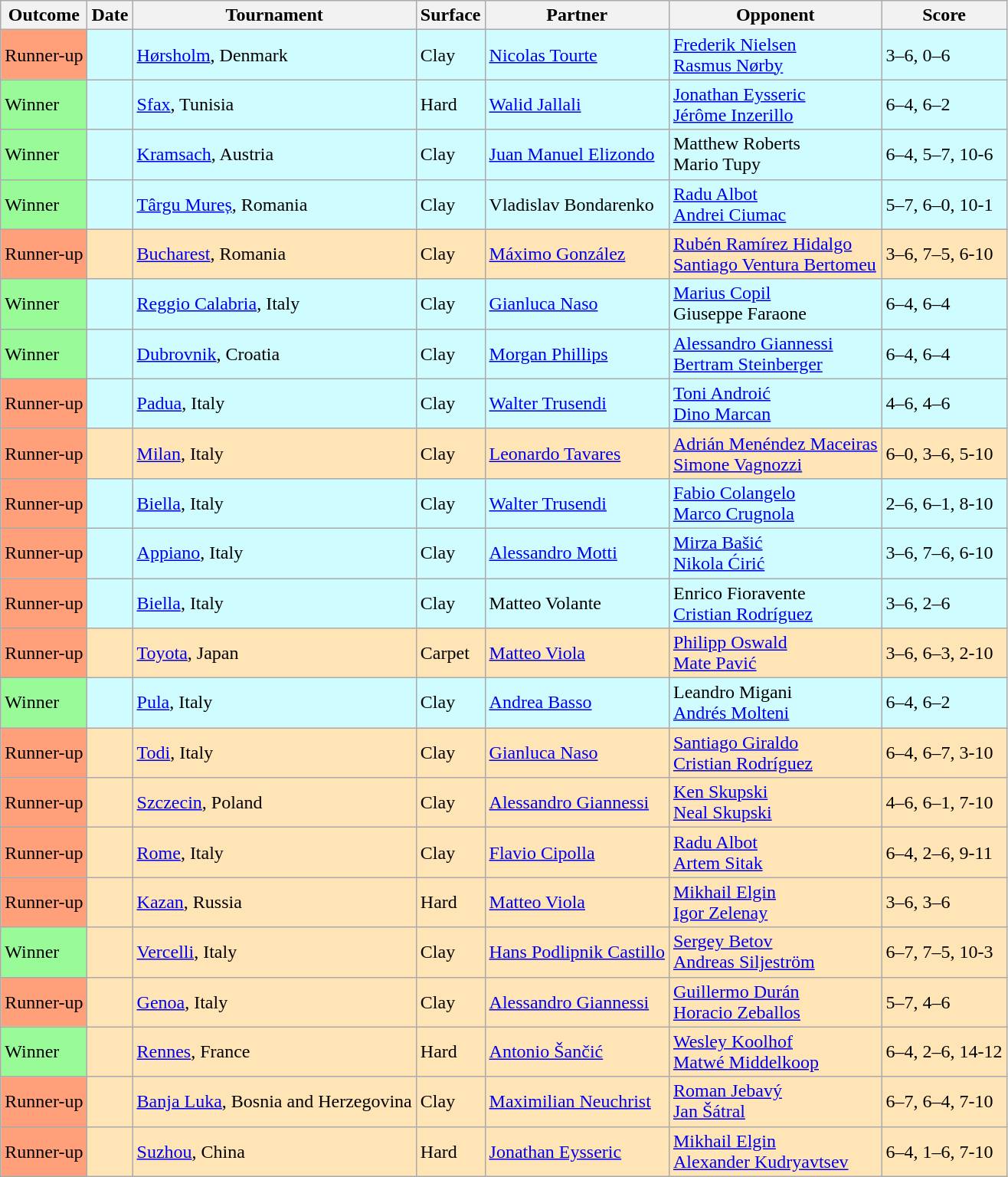<table class=wikitable>
<tr>
<th>Outcome</th>
<th>Date</th>
<th>Tournament</th>
<th>Surface</th>
<th>Partner</th>
<th>Opponent</th>
<th>Score</th>
</tr>
<tr bgcolor=cffcff>
<td bgcolor=#FFA07A>Runner-up</td>
<td></td>
<td><a href='#'>Hørsholm</a>, Denmark</td>
<td>Clay</td>
<td> <a href='#'>Nicolas Tourte</a></td>
<td> <a href='#'>Frederik Nielsen</a><br> <a href='#'>Rasmus Nørby</a></td>
<td>3–6, 0–6</td>
</tr>
<tr bgcolor=cffcff>
<td bgcolor=#98FB98>Winner</td>
<td></td>
<td><a href='#'>Sfax</a>, Tunisia</td>
<td>Hard</td>
<td> <a href='#'>Walid Jallali</a></td>
<td> <a href='#'>Jonathan Eysseric</a><br> <a href='#'>Jérôme Inzerillo</a></td>
<td>6–4, 6–2</td>
</tr>
<tr bgcolor=cffcff>
<td bgcolor=#98FB98>Winner</td>
<td></td>
<td><a href='#'>Kramsach</a>, Austria</td>
<td>Clay</td>
<td> <a href='#'>Juan Manuel Elizondo</a></td>
<td> Matthew Roberts<br> Mario Tupy</td>
<td>6–4, 5–7, 10-6</td>
</tr>
<tr bgcolor=cffcff>
<td bgcolor=#98FB98>Winner</td>
<td></td>
<td><a href='#'>Târgu Mureș</a>, Romania</td>
<td>Clay</td>
<td> Vladislav Bondarenko</td>
<td> <a href='#'>Radu Albot</a><br> <a href='#'>Andrei Ciumac</a></td>
<td>5–7, 6–0, 10-1</td>
</tr>
<tr bgcolor=moccasin>
<td bgcolor=#FFA07A>Runner-up</td>
<td></td>
<td><a href='#'>Bucharest</a>, Romania</td>
<td>Clay</td>
<td> <a href='#'>Máximo González</a></td>
<td> <a href='#'>Rubén Ramírez Hidalgo</a><br> <a href='#'>Santiago Ventura Bertomeu</a></td>
<td>3–6, 7–5, 6-10</td>
</tr>
<tr bgcolor=cffcff>
<td bgcolor=#98FB98>Winner</td>
<td></td>
<td><a href='#'>Reggio Calabria</a>, Italy</td>
<td>Clay</td>
<td> <a href='#'>Gianluca Naso</a></td>
<td> <a href='#'>Marius Copil</a><br> Giuseppe Faraone</td>
<td>6–4, 6–4</td>
</tr>
<tr bgcolor=cffcff>
<td bgcolor=#98FB98>Winner</td>
<td></td>
<td><a href='#'>Dubrovnik</a>, Croatia</td>
<td>Clay</td>
<td> <a href='#'>Morgan Phillips</a></td>
<td> <a href='#'>Alessandro Giannessi</a><br> <a href='#'>Bertram Steinberger</a></td>
<td>6–4, 6–4</td>
</tr>
<tr bgcolor=cffcff>
<td bgcolor=#FFA07A>Runner-up</td>
<td></td>
<td><a href='#'>Padua</a>, Italy</td>
<td>Clay</td>
<td> <a href='#'>Walter Trusendi</a></td>
<td> <a href='#'>Toni Androić</a><br> <a href='#'>Dino Marcan</a></td>
<td>4–6, 4–6</td>
</tr>
<tr bgcolor=moccasin>
<td bgcolor=#FFA07A>Runner-up</td>
<td></td>
<td><a href='#'>Milan</a>, Italy</td>
<td>Clay</td>
<td> <a href='#'>Leonardo Tavares</a></td>
<td> <a href='#'>Adrián Menéndez Maceiras</a><br> <a href='#'>Simone Vagnozzi</a></td>
<td>6–0, 3–6, 5-10</td>
</tr>
<tr bgcolor=cffcff>
<td bgcolor=#FFA07A>Runner-up</td>
<td></td>
<td><a href='#'>Biella</a>, Italy</td>
<td>Clay</td>
<td> <a href='#'>Walter Trusendi</a></td>
<td> <a href='#'>Fabio Colangelo</a><br> <a href='#'>Marco Crugnola</a></td>
<td>2–6, 6–1, 8-10</td>
</tr>
<tr bgcolor=cffcff>
<td bgcolor=#FFA07A>Runner-up</td>
<td></td>
<td><a href='#'>Appiano</a>, Italy</td>
<td>Clay</td>
<td> <a href='#'>Alessandro Motti</a></td>
<td> <a href='#'>Mirza Bašić</a><br> <a href='#'>Nikola Ćirić</a></td>
<td>3–6, 7–6, 6-10</td>
</tr>
<tr bgcolor=cffcff>
<td bgcolor=#FFA07A>Runner-up</td>
<td></td>
<td><a href='#'>Biella</a>, Italy</td>
<td>Clay</td>
<td> Matteo Volante</td>
<td> Enrico Fioravente<br> <a href='#'>Cristian Rodríguez</a></td>
<td>3–6, 2–6</td>
</tr>
<tr bgcolor=moccasin>
<td bgcolor=#FFA07A>Runner-up</td>
<td></td>
<td><a href='#'>Toyota</a>, Japan</td>
<td>Carpet</td>
<td> <a href='#'>Matteo Viola</a></td>
<td> <a href='#'>Philipp Oswald</a><br> <a href='#'>Mate Pavić</a></td>
<td>3–6, 6–3, 2-10</td>
</tr>
<tr bgcolor=cffcff>
<td bgcolor=#98FB98>Winner</td>
<td></td>
<td><a href='#'>Pula</a>, Italy</td>
<td>Clay</td>
<td> <a href='#'>Andrea Basso</a></td>
<td> Leandro Migani<br> <a href='#'>Andrés Molteni</a></td>
<td>6–4, 6–2</td>
</tr>
<tr bgcolor=moccasin>
<td bgcolor=#FFA07A>Runner-up</td>
<td></td>
<td><a href='#'>Todi</a>, Italy</td>
<td>Clay</td>
<td> <a href='#'>Gianluca Naso</a></td>
<td> <a href='#'>Santiago Giraldo</a><br> <a href='#'>Cristian Rodríguez</a></td>
<td>6–4, 6–7, 3-10</td>
</tr>
<tr bgcolor=moccasin>
<td bgcolor=#FFA07A>Runner-up</td>
<td></td>
<td><a href='#'>Szczecin</a>, Poland</td>
<td>Clay</td>
<td> <a href='#'>Alessandro Giannessi</a></td>
<td> <a href='#'>Ken Skupski</a><br> <a href='#'>Neal Skupski</a></td>
<td>4–6, 6–1, 7-10</td>
</tr>
<tr bgcolor=moccasin>
<td bgcolor=#FFA07A>Runner-up</td>
<td></td>
<td><a href='#'>Rome</a>, Italy</td>
<td>Clay</td>
<td> <a href='#'>Flavio Cipolla</a></td>
<td> <a href='#'>Radu Albot</a><br> <a href='#'>Artem Sitak</a></td>
<td>6–4, 2–6, 9-11</td>
</tr>
<tr bgcolor=moccasin>
<td bgcolor=#FFA07A>Runner-up</td>
<td></td>
<td><a href='#'>Kazan</a>, Russia</td>
<td>Hard</td>
<td> <a href='#'>Matteo Viola</a></td>
<td> <a href='#'>Mikhail Elgin</a><br> <a href='#'>Igor Zelenay</a></td>
<td>3–6, 3–6</td>
</tr>
<tr bgcolor=moccasin>
<td bgcolor=#98FB98>Winner</td>
<td></td>
<td><a href='#'>Vercelli</a>, Italy</td>
<td>Clay</td>
<td> <a href='#'>Hans Podlipnik Castillo</a></td>
<td> <a href='#'>Sergey Betov</a><br> <a href='#'>Andreas Siljeström</a></td>
<td>6–7, 7–5, 10-3</td>
</tr>
<tr bgcolor=moccasin>
<td bgcolor=#FFA07A>Runner-up</td>
<td></td>
<td><a href='#'>Genoa</a>, Italy</td>
<td>Clay</td>
<td> <a href='#'>Alessandro Giannessi</a></td>
<td> <a href='#'>Guillermo Durán</a><br> <a href='#'>Horacio Zeballos</a></td>
<td>5–7, 4–6</td>
</tr>
<tr bgcolor=moccasin>
<td bgcolor=#98FB98>Winner</td>
<td></td>
<td><a href='#'>Rennes</a>, France</td>
<td>Hard</td>
<td> <a href='#'>Antonio Šančić</a></td>
<td> <a href='#'>Wesley Koolhof</a><br> <a href='#'>Matwé Middelkoop</a></td>
<td>6–4, 2–6, 14-12</td>
</tr>
<tr bgcolor=moccasin>
<td bgcolor=#FFA07A>Runner-up</td>
<td></td>
<td><a href='#'>Banja Luka</a>, Bosnia and Herzegovina</td>
<td>Clay</td>
<td> <a href='#'>Maximilian Neuchrist</a></td>
<td> <a href='#'>Roman Jebavý</a><br> <a href='#'>Jan Šátral</a></td>
<td>6–7, 6–4, 7-10</td>
</tr>
<tr bgcolor=moccasin>
<td bgcolor=#FFA07A>Runner-up</td>
<td></td>
<td><a href='#'>Suzhou</a>, China</td>
<td>Hard</td>
<td> <a href='#'>Jonathan Eysseric</a></td>
<td> <a href='#'>Mikhail Elgin</a><br> <a href='#'>Alexander Kudryavtsev</a></td>
<td>6–4, 1–6, 7-10</td>
</tr>
</table>
